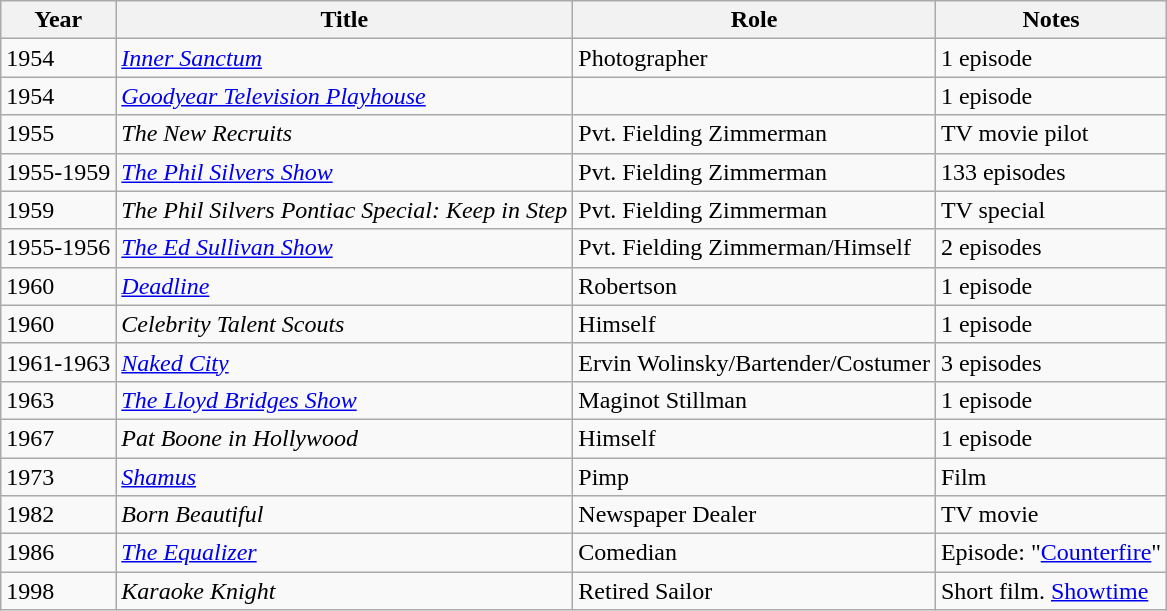<table class="wikitable sortable">
<tr>
<th>Year</th>
<th>Title</th>
<th>Role</th>
<th>Notes</th>
</tr>
<tr>
<td>1954</td>
<td><em><a href='#'>Inner Sanctum</a></em></td>
<td>Photographer</td>
<td>1 episode</td>
</tr>
<tr>
<td>1954</td>
<td><em><a href='#'>Goodyear Television Playhouse</a></em></td>
<td></td>
<td>1 episode</td>
</tr>
<tr>
<td>1955</td>
<td><em>The New Recruits</em></td>
<td>Pvt. Fielding Zimmerman</td>
<td>TV movie pilot</td>
</tr>
<tr>
<td>1955-1959</td>
<td><em><a href='#'>The Phil Silvers Show</a></em></td>
<td>Pvt. Fielding Zimmerman</td>
<td>133 episodes</td>
</tr>
<tr>
<td>1959</td>
<td><em>The Phil Silvers Pontiac Special: Keep in Step</em></td>
<td>Pvt. Fielding Zimmerman</td>
<td>TV special</td>
</tr>
<tr>
<td>1955-1956</td>
<td><em><a href='#'>The Ed Sullivan Show</a></em></td>
<td>Pvt. Fielding Zimmerman/Himself</td>
<td>2 episodes</td>
</tr>
<tr>
<td>1960</td>
<td><em><a href='#'>Deadline</a></em></td>
<td>Robertson</td>
<td>1 episode</td>
</tr>
<tr>
<td>1960</td>
<td><em>Celebrity Talent Scouts</em></td>
<td>Himself</td>
<td>1 episode</td>
</tr>
<tr>
<td>1961-1963</td>
<td><em><a href='#'>Naked City</a></em></td>
<td>Ervin Wolinsky/Bartender/Costumer</td>
<td>3 episodes</td>
</tr>
<tr>
<td>1963</td>
<td><em><a href='#'>The Lloyd Bridges Show</a></em></td>
<td>Maginot Stillman</td>
<td>1 episode</td>
</tr>
<tr>
<td>1967</td>
<td><em>Pat Boone in Hollywood</em></td>
<td>Himself</td>
<td>1 episode</td>
</tr>
<tr>
<td>1973</td>
<td><em><a href='#'>Shamus</a></em></td>
<td>Pimp</td>
<td>Film</td>
</tr>
<tr>
<td>1982</td>
<td><em>Born Beautiful</em></td>
<td>Newspaper Dealer</td>
<td>TV movie</td>
</tr>
<tr>
<td>1986</td>
<td><em><a href='#'>The Equalizer</a></em></td>
<td>Comedian</td>
<td>Episode: "<a href='#'>Counterfire</a>"</td>
</tr>
<tr>
<td>1998</td>
<td><em>Karaoke Knight</em></td>
<td>Retired Sailor</td>
<td>Short film. <a href='#'>Showtime</a></td>
</tr>
</table>
